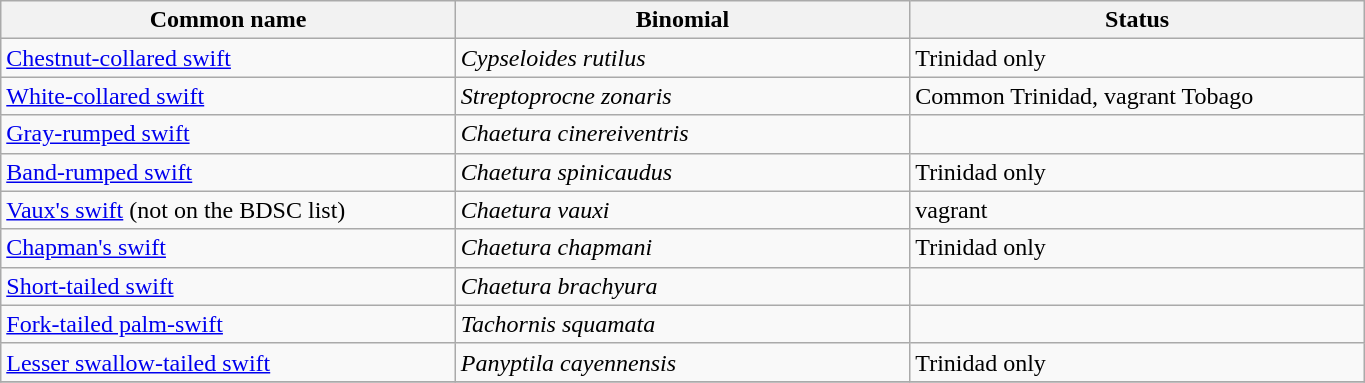<table width=72% class="wikitable">
<tr>
<th width=24%>Common name</th>
<th width=24%>Binomial</th>
<th width=24%>Status</th>
</tr>
<tr>
<td><a href='#'>Chestnut-collared swift</a></td>
<td><em>Cypseloides rutilus</em></td>
<td>Trinidad only</td>
</tr>
<tr>
<td><a href='#'>White-collared swift</a></td>
<td><em>Streptoprocne zonaris</em></td>
<td>Common Trinidad, vagrant Tobago</td>
</tr>
<tr>
<td><a href='#'>Gray-rumped swift</a></td>
<td><em>Chaetura cinereiventris</em></td>
</tr>
<tr>
<td><a href='#'>Band-rumped swift</a></td>
<td><em>Chaetura spinicaudus</em></td>
<td>Trinidad only</td>
</tr>
<tr>
<td><a href='#'>Vaux's swift</a> (not on the BDSC list)</td>
<td><em>Chaetura vauxi</em></td>
<td>vagrant</td>
</tr>
<tr>
<td><a href='#'>Chapman's swift</a></td>
<td><em>Chaetura chapmani</em></td>
<td>Trinidad only</td>
</tr>
<tr>
<td><a href='#'>Short-tailed swift</a></td>
<td><em>Chaetura brachyura</em></td>
<td></td>
</tr>
<tr>
<td><a href='#'>Fork-tailed palm-swift</a></td>
<td><em>Tachornis squamata</em></td>
<td></td>
</tr>
<tr>
<td><a href='#'>Lesser swallow-tailed swift</a></td>
<td><em>Panyptila cayennensis</em></td>
<td>Trinidad only</td>
</tr>
<tr>
</tr>
</table>
